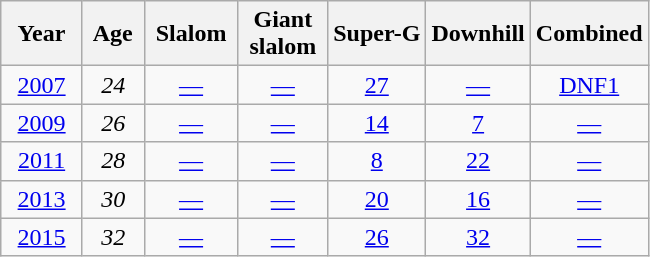<table class=wikitable style="text-align:center">
<tr>
<th>  Year  </th>
<th> Age </th>
<th> Slalom </th>
<th> Giant <br> slalom </th>
<th>Super-G</th>
<th>Downhill</th>
<th>Combined</th>
</tr>
<tr>
<td><a href='#'>2007</a></td>
<td><em>24</em></td>
<td><a href='#'>—</a></td>
<td><a href='#'>—</a></td>
<td><a href='#'>27</a></td>
<td><a href='#'>—</a></td>
<td><a href='#'>DNF1</a></td>
</tr>
<tr>
<td><a href='#'>2009</a></td>
<td><em>26</em></td>
<td><a href='#'>—</a></td>
<td><a href='#'>—</a></td>
<td><a href='#'>14</a></td>
<td><a href='#'>7</a></td>
<td><a href='#'>—</a></td>
</tr>
<tr>
<td><a href='#'>2011</a></td>
<td><em>28</em></td>
<td><a href='#'>—</a></td>
<td><a href='#'>—</a></td>
<td><a href='#'>8</a></td>
<td><a href='#'>22</a></td>
<td><a href='#'>—</a></td>
</tr>
<tr>
<td><a href='#'>2013</a></td>
<td><em>30</em></td>
<td><a href='#'>—</a></td>
<td><a href='#'>—</a></td>
<td><a href='#'>20</a></td>
<td><a href='#'>16</a></td>
<td><a href='#'>—</a></td>
</tr>
<tr>
<td><a href='#'>2015</a></td>
<td><em>32</em></td>
<td><a href='#'>—</a></td>
<td><a href='#'>—</a></td>
<td><a href='#'>26</a></td>
<td><a href='#'>32</a></td>
<td><a href='#'>—</a></td>
</tr>
</table>
